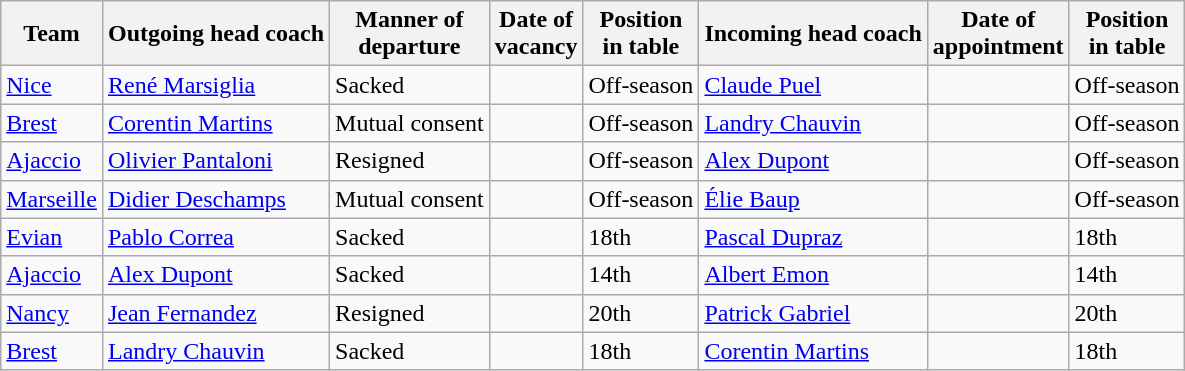<table class="wikitable sortable">
<tr>
<th>Team</th>
<th>Outgoing head coach</th>
<th>Manner of<br>departure</th>
<th>Date of<br>vacancy</th>
<th>Position<br>in table</th>
<th>Incoming head coach</th>
<th>Date of<br>appointment</th>
<th>Position<br>in table</th>
</tr>
<tr>
<td><a href='#'>Nice</a></td>
<td> <a href='#'>René Marsiglia</a></td>
<td>Sacked</td>
<td></td>
<td>Off-season</td>
<td> <a href='#'>Claude Puel</a></td>
<td></td>
<td>Off-season</td>
</tr>
<tr>
<td><a href='#'>Brest</a></td>
<td> <a href='#'>Corentin Martins</a></td>
<td>Mutual consent</td>
<td></td>
<td>Off-season</td>
<td> <a href='#'>Landry Chauvin</a></td>
<td></td>
<td>Off-season</td>
</tr>
<tr>
<td><a href='#'>Ajaccio</a></td>
<td> <a href='#'>Olivier Pantaloni</a></td>
<td>Resigned</td>
<td></td>
<td>Off-season</td>
<td> <a href='#'>Alex Dupont</a></td>
<td></td>
<td>Off-season</td>
</tr>
<tr>
<td><a href='#'>Marseille</a></td>
<td> <a href='#'>Didier Deschamps</a></td>
<td>Mutual consent</td>
<td></td>
<td>Off-season</td>
<td> <a href='#'>Élie Baup</a></td>
<td></td>
<td>Off-season</td>
</tr>
<tr>
<td><a href='#'>Evian</a></td>
<td> <a href='#'>Pablo Correa</a></td>
<td>Sacked</td>
<td></td>
<td>18th</td>
<td> <a href='#'>Pascal Dupraz</a></td>
<td></td>
<td>18th</td>
</tr>
<tr>
<td><a href='#'>Ajaccio</a></td>
<td> <a href='#'>Alex Dupont</a></td>
<td>Sacked</td>
<td></td>
<td>14th</td>
<td> <a href='#'>Albert Emon</a></td>
<td></td>
<td>14th</td>
</tr>
<tr>
<td><a href='#'>Nancy</a></td>
<td> <a href='#'>Jean Fernandez</a></td>
<td>Resigned</td>
<td></td>
<td>20th</td>
<td> <a href='#'>Patrick Gabriel</a></td>
<td></td>
<td>20th</td>
</tr>
<tr>
<td><a href='#'>Brest</a></td>
<td> <a href='#'>Landry Chauvin</a></td>
<td>Sacked</td>
<td></td>
<td>18th</td>
<td> <a href='#'>Corentin Martins</a></td>
<td></td>
<td>18th</td>
</tr>
</table>
